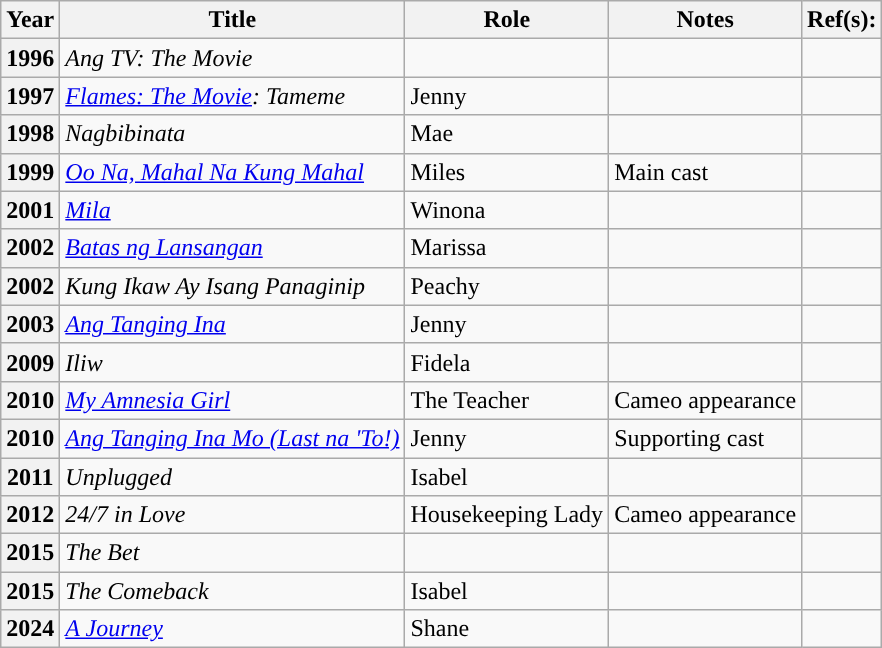<table class= "wikitable plainrowheaders sortable">
<tr>
<th scope="col">Year</th>
<th scope="col">Title</th>
<th scope="col">Role</th>
<th>Notes</th>
<th>Ref(s):</th>
</tr>
<tr>
<th scope="row">1996</th>
<td><em>Ang TV: The Movie</em></td>
<td></td>
<td></td>
<td></td>
</tr>
<tr>
<th scope="row">1997</th>
<td><em><a href='#'>Flames: The Movie</a>: Tameme</em></td>
<td>Jenny</td>
<td></td>
<td></td>
</tr>
<tr>
<th scope="row">1998</th>
<td><em>Nagbibinata</em></td>
<td>Mae</td>
<td></td>
<td></td>
</tr>
<tr>
<th scope="row">1999</th>
<td><em><a href='#'>Oo Na, Mahal Na Kung Mahal</a></em></td>
<td>Miles</td>
<td>Main cast</td>
<td></td>
</tr>
<tr>
<th scope="row">2001</th>
<td><em><a href='#'>Mila</a></em></td>
<td>Winona</td>
<td></td>
<td></td>
</tr>
<tr>
<th scope="row">2002</th>
<td><em><a href='#'>Batas ng Lansangan</a></em></td>
<td>Marissa</td>
<td></td>
<td></td>
</tr>
<tr>
<th scope="row">2002</th>
<td><em>Kung Ikaw Ay Isang Panaginip</em></td>
<td>Peachy</td>
<td></td>
<td></td>
</tr>
<tr>
<th scope="row">2003</th>
<td><em><a href='#'>Ang Tanging Ina</a></em></td>
<td>Jenny</td>
<td></td>
<td></td>
</tr>
<tr>
<th scope="row">2009</th>
<td><em>Iliw</em></td>
<td>Fidela</td>
<td></td>
<td></td>
</tr>
<tr>
<th scope="row">2010</th>
<td><em><a href='#'>My Amnesia Girl</a></em></td>
<td>The Teacher</td>
<td>Cameo appearance</td>
<td></td>
</tr>
<tr>
<th scope="row">2010</th>
<td><em><a href='#'>Ang Tanging Ina Mo (Last na 'To!)</a></em></td>
<td>Jenny</td>
<td>Supporting cast</td>
<td></td>
</tr>
<tr>
<th scope="row">2011</th>
<td><em>Unplugged</em></td>
<td>Isabel</td>
<td></td>
<td></td>
</tr>
<tr>
<th scope="row">2012</th>
<td><em>24/7 in Love</em></td>
<td>Housekeeping Lady</td>
<td>Cameo appearance</td>
<td></td>
</tr>
<tr>
<th scope="row">2015</th>
<td><em>The Bet</em></td>
<td></td>
<td></td>
<td></td>
</tr>
<tr>
<th scope="row">2015</th>
<td><em>The Comeback</em></td>
<td>Isabel</td>
<td></td>
<td></td>
</tr>
<tr>
<th scope="row">2024</th>
<td><em><a href='#'>A Journey</a></em></td>
<td>Shane</td>
<td></td>
<td></td>
</tr>
</table>
